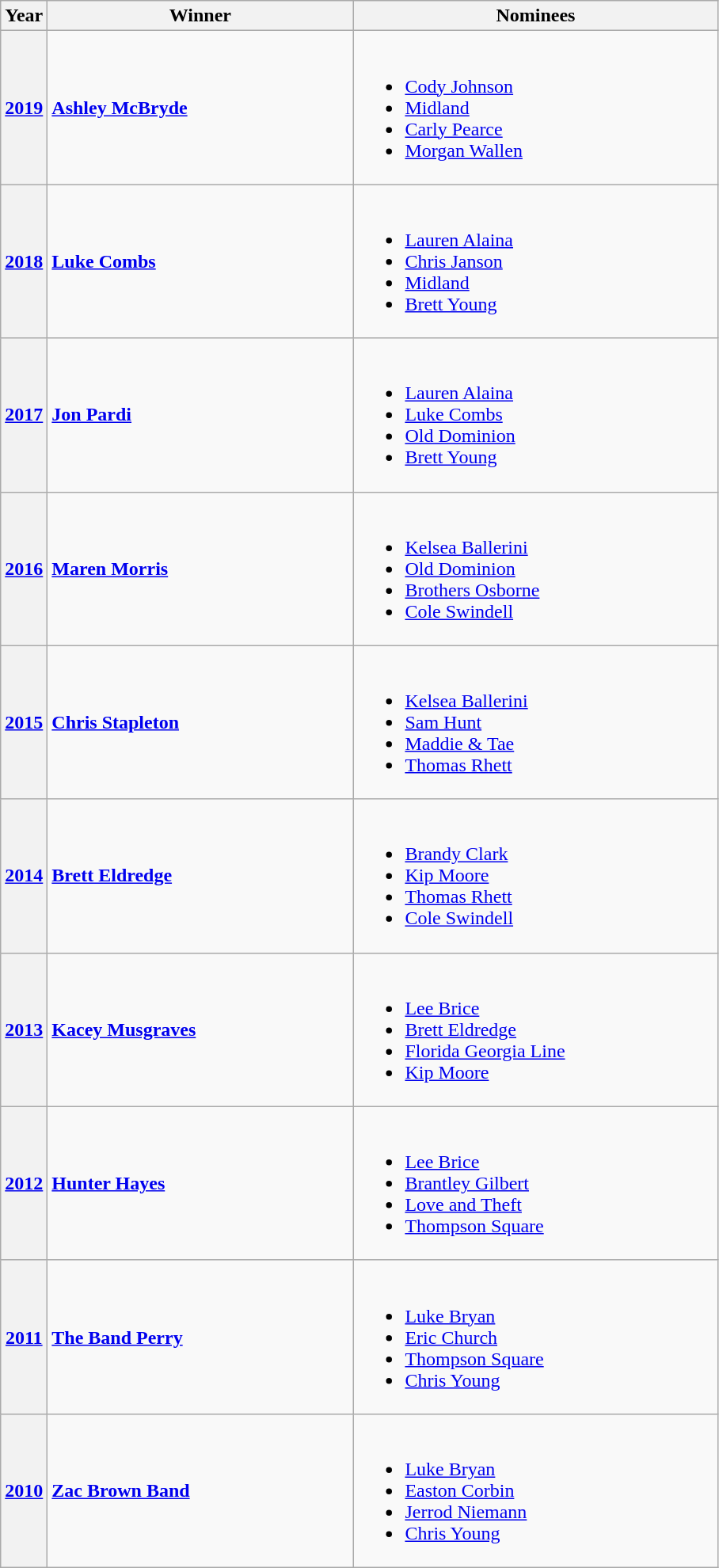<table class="wikitable sortable">
<tr>
<th bgcolor="#efefef">Year</th>
<th bgcolor="#efefef" width=250px>Winner</th>
<th bgcolor="#efefef" width=300px class=unsortable>Nominees</th>
</tr>
<tr>
<th><a href='#'>2019</a></th>
<td> <strong><a href='#'>Ashley McBryde</a></strong></td>
<td><br><ul><li><a href='#'>Cody Johnson</a></li><li><a href='#'>Midland</a></li><li><a href='#'>Carly Pearce</a></li><li><a href='#'>Morgan Wallen</a></li></ul></td>
</tr>
<tr>
<th scope="row"><a href='#'>2018</a></th>
<td> <strong><a href='#'>Luke Combs</a></strong></td>
<td><br><ul><li><a href='#'>Lauren Alaina</a></li><li><a href='#'>Chris Janson</a></li><li><a href='#'>Midland</a></li><li><a href='#'>Brett Young</a></li></ul></td>
</tr>
<tr>
<th scope="row"><a href='#'>2017</a></th>
<td> <strong><a href='#'>Jon Pardi</a></strong></td>
<td><br><ul><li><a href='#'>Lauren Alaina</a></li><li><a href='#'>Luke Combs</a></li><li><a href='#'>Old Dominion</a></li><li><a href='#'>Brett Young</a></li></ul></td>
</tr>
<tr>
<th scope="row"><a href='#'>2016</a></th>
<td> <strong><a href='#'>Maren Morris</a></strong></td>
<td><br><ul><li><a href='#'>Kelsea Ballerini</a></li><li><a href='#'>Old Dominion</a></li><li><a href='#'>Brothers Osborne</a></li><li><a href='#'>Cole Swindell</a></li></ul></td>
</tr>
<tr>
<th scope="row"><a href='#'>2015</a></th>
<td> <strong><a href='#'>Chris Stapleton</a></strong></td>
<td><br><ul><li><a href='#'>Kelsea Ballerini</a></li><li><a href='#'>Sam Hunt</a></li><li><a href='#'>Maddie & Tae</a></li><li><a href='#'>Thomas Rhett</a></li></ul></td>
</tr>
<tr>
<th scope="row"><a href='#'>2014</a></th>
<td> <strong><a href='#'>Brett Eldredge</a></strong></td>
<td><br><ul><li><a href='#'>Brandy Clark</a></li><li><a href='#'>Kip Moore</a></li><li><a href='#'>Thomas Rhett</a></li><li><a href='#'>Cole Swindell</a></li></ul></td>
</tr>
<tr>
<th scope="row"><a href='#'>2013</a></th>
<td> <strong><a href='#'>Kacey Musgraves</a></strong></td>
<td><br><ul><li><a href='#'>Lee Brice</a></li><li><a href='#'>Brett Eldredge</a></li><li><a href='#'>Florida Georgia Line</a></li><li><a href='#'>Kip Moore</a></li></ul></td>
</tr>
<tr>
<th scope="row"><a href='#'>2012</a></th>
<td> <strong><a href='#'>Hunter Hayes</a></strong></td>
<td><br><ul><li><a href='#'>Lee Brice</a></li><li><a href='#'>Brantley Gilbert</a></li><li><a href='#'>Love and Theft</a></li><li><a href='#'>Thompson Square</a></li></ul></td>
</tr>
<tr>
<th scope="row"><a href='#'>2011</a></th>
<td> <strong><a href='#'>The Band Perry</a></strong></td>
<td><br><ul><li><a href='#'>Luke Bryan</a></li><li><a href='#'>Eric Church</a></li><li><a href='#'>Thompson Square</a></li><li><a href='#'>Chris Young</a></li></ul></td>
</tr>
<tr>
<th scope="row"><a href='#'>2010</a></th>
<td> <strong><a href='#'>Zac Brown Band</a></strong></td>
<td><br><ul><li><a href='#'>Luke Bryan</a></li><li><a href='#'>Easton Corbin</a></li><li><a href='#'>Jerrod Niemann</a></li><li><a href='#'>Chris Young</a></li></ul></td>
</tr>
</table>
